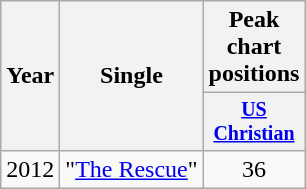<table class="wikitable" style="text-align:center;">
<tr>
<th rowspan=2>Year</th>
<th rowspan=2>Single</th>
<th colspan=6>Peak chart positions</th>
</tr>
<tr style="font-size:smaller;">
<th width=40><a href='#'>US Christian</a></th>
</tr>
<tr>
<td>2012</td>
<td align="left">"<a href='#'>The Rescue</a>"</td>
<td>36</td>
</tr>
</table>
